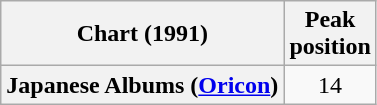<table class="wikitable plainrowheaders" style="text-align:center">
<tr>
<th scope="col">Chart (1991)</th>
<th scope="col">Peak<br> position</th>
</tr>
<tr>
<th scope="row">Japanese Albums (<a href='#'>Oricon</a>)</th>
<td>14</td>
</tr>
</table>
